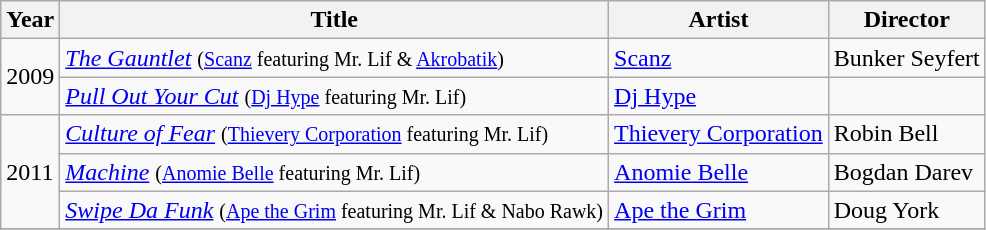<table class="wikitable">
<tr>
<th style="text-align:center;">Year</th>
<th style="text-align:center;">Title</th>
<th style="text-align:center;">Artist</th>
<th style="text-align:center;">Director</th>
</tr>
<tr>
<td rowspan="2">2009</td>
<td><em><a href='#'>The Gauntlet</a></em> <small>(<a href='#'>Scanz</a> featuring Mr. Lif & <a href='#'>Akrobatik</a>)</small></td>
<td><a href='#'>Scanz</a></td>
<td>Bunker Seyfert</td>
</tr>
<tr>
<td><em><a href='#'>Pull Out Your Cut</a></em> <small>(<a href='#'>Dj Hype</a> featuring Mr. Lif)</small></td>
<td><a href='#'>Dj Hype</a></td>
<td></td>
</tr>
<tr>
<td rowspan="3">2011</td>
<td><em><a href='#'>Culture of Fear</a></em> <small>(<a href='#'>Thievery Corporation</a> featuring Mr. Lif)</small></td>
<td><a href='#'>Thievery Corporation</a></td>
<td>Robin Bell</td>
</tr>
<tr>
<td><em><a href='#'>Machine</a></em> <small>(<a href='#'>Anomie Belle</a> featuring Mr. Lif)</small></td>
<td><a href='#'>Anomie Belle</a></td>
<td>Bogdan Darev</td>
</tr>
<tr>
<td><em><a href='#'>Swipe Da Funk</a></em> <small>(<a href='#'>Ape the Grim</a> featuring Mr. Lif & Nabo Rawk)</small></td>
<td><a href='#'>Ape the Grim</a></td>
<td>Doug York</td>
</tr>
<tr>
</tr>
</table>
